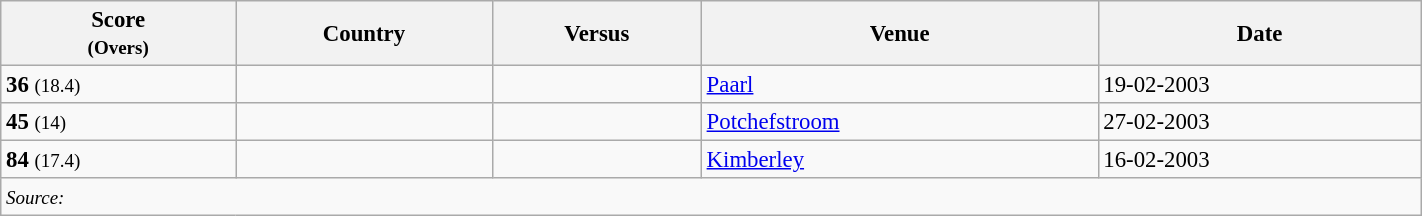<table class="wikitable" style="font-size:95%;" width="75%">
<tr>
<th>Score <br><small>(Overs)</small></th>
<th>Country</th>
<th>Versus</th>
<th>Venue</th>
<th>Date</th>
</tr>
<tr>
<td><strong>36</strong> <small>(18.4)</small></td>
<td></td>
<td></td>
<td><a href='#'>Paarl</a></td>
<td>19-02-2003</td>
</tr>
<tr>
<td><strong>45</strong> <small>(14)</small></td>
<td></td>
<td></td>
<td><a href='#'>Potchefstroom</a></td>
<td>27-02-2003</td>
</tr>
<tr>
<td><strong>84</strong> <small>(17.4)</small></td>
<td></td>
<td></td>
<td><a href='#'>Kimberley</a></td>
<td>16-02-2003</td>
</tr>
<tr>
<td colspan=5 align="left"><small><em>Source:  </em></small></td>
</tr>
</table>
